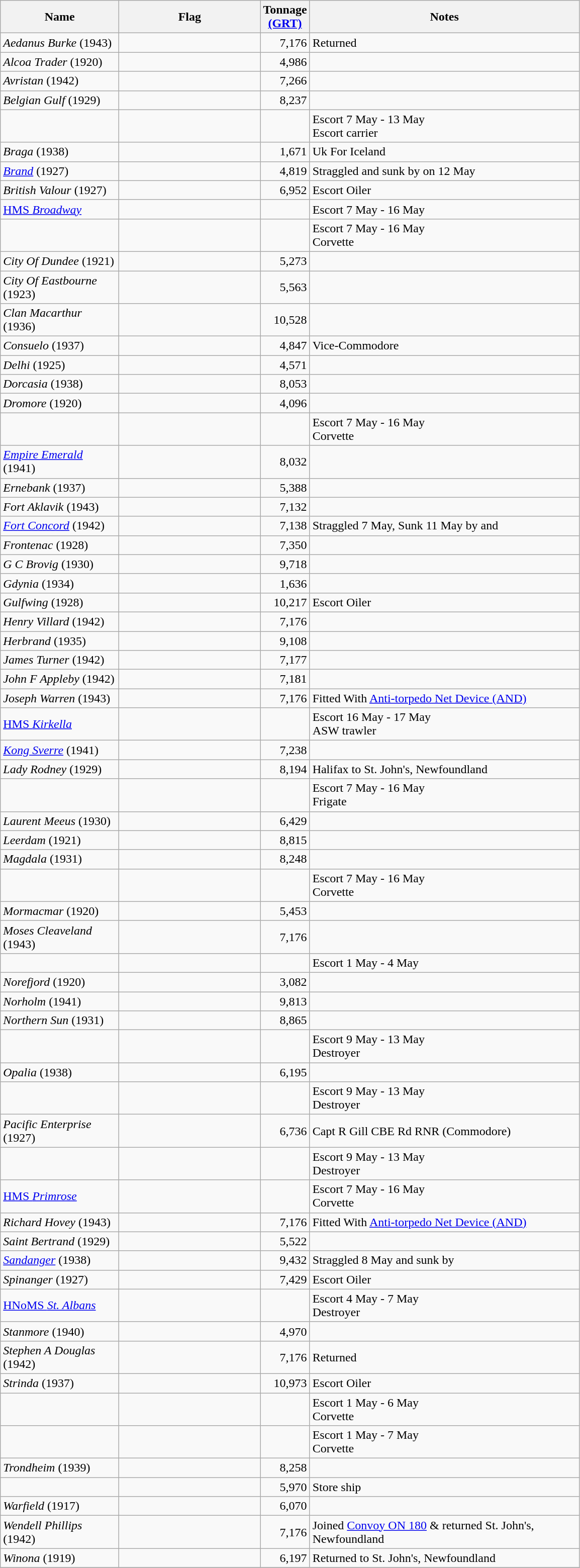<table class="wikitable sortable">
<tr>
<th scope="col" width="150px">Name</th>
<th scope="col" width="180px">Flag</th>
<th scope="col" width="30px">Tonnage <a href='#'>(GRT)</a></th>
<th scope="col" width="350px">Notes</th>
</tr>
<tr>
<td align="left"><em>Aedanus Burke</em> (1943)</td>
<td align="left"></td>
<td align="right">7,176</td>
<td align="left">Returned</td>
</tr>
<tr>
<td align="left"><em>Alcoa Trader</em> (1920)</td>
<td align="left"></td>
<td align="right">4,986</td>
<td align="left"></td>
</tr>
<tr>
<td align="left"><em>Avristan</em> (1942)</td>
<td align="left"></td>
<td align="right">7,266</td>
<td align="left"></td>
</tr>
<tr>
<td align="left"><em>Belgian Gulf</em> (1929)</td>
<td align="left"></td>
<td align="right">8,237</td>
<td align="left"></td>
</tr>
<tr>
<td align="left"></td>
<td align="left"></td>
<td align="right"></td>
<td align="left">Escort 7 May - 13 May<br>Escort carrier</td>
</tr>
<tr>
<td align="left"><em>Braga</em> (1938)</td>
<td align="left"></td>
<td align="right">1,671</td>
<td align="left">Uk For Iceland</td>
</tr>
<tr>
<td align="left"><a href='#'><em>Brand</em></a> (1927)</td>
<td align="left"></td>
<td align="right">4,819</td>
<td align="left">Straggled and sunk by  on 12 May</td>
</tr>
<tr>
<td align="left"><em>British Valour</em> (1927)</td>
<td align="left"></td>
<td align="right">6,952</td>
<td align="left">Escort Oiler</td>
</tr>
<tr>
<td align="left"><a href='#'>HMS <em>Broadway</em></a></td>
<td align="left"></td>
<td align="right"></td>
<td align="left">Escort 7 May - 16 May</td>
</tr>
<tr>
<td align="left"></td>
<td align="left"></td>
<td align="right"></td>
<td align="left">Escort 7 May - 16 May<br>Corvette</td>
</tr>
<tr>
<td align="left"><em>City Of Dundee</em> (1921)</td>
<td align="left"></td>
<td align="right">5,273</td>
<td align="left"></td>
</tr>
<tr>
<td align="left"><em>City Of Eastbourne</em> (1923)</td>
<td align="left"></td>
<td align="right">5,563</td>
<td align="left"></td>
</tr>
<tr>
<td align="left"><em>Clan Macarthur</em> (1936)</td>
<td align="left"></td>
<td align="right">10,528</td>
<td align="left"></td>
</tr>
<tr>
<td align="left"><em>Consuelo</em> (1937)</td>
<td align="left"></td>
<td align="right">4,847</td>
<td align="left">Vice-Commodore</td>
</tr>
<tr>
<td align="left"><em>Delhi</em> (1925)</td>
<td align="left"></td>
<td align="right">4,571</td>
<td align="left"></td>
</tr>
<tr>
<td align="left"><em>Dorcasia</em> (1938)</td>
<td align="left"></td>
<td align="right">8,053</td>
<td align="left"></td>
</tr>
<tr>
<td align="left"><em>Dromore</em> (1920)</td>
<td align="left"></td>
<td align="right">4,096</td>
<td align="left"></td>
</tr>
<tr>
<td align="left"></td>
<td align="left"></td>
<td align="right"></td>
<td align="left">Escort 7 May - 16 May<br>Corvette</td>
</tr>
<tr>
<td align="left"><em><a href='#'>Empire Emerald</a></em> (1941)</td>
<td align="left"></td>
<td align="right">8,032</td>
<td align="left"></td>
</tr>
<tr>
<td align="left"><em>Ernebank</em> (1937)</td>
<td align="left"></td>
<td align="right">5,388</td>
<td align="left"></td>
</tr>
<tr>
<td align="left"><em>Fort Aklavik</em> (1943)</td>
<td align="left"></td>
<td align="right">7,132</td>
<td align="left"></td>
</tr>
<tr>
<td align="left"><em><a href='#'>Fort Concord</a></em> (1942)</td>
<td align="left"></td>
<td align="right">7,138</td>
<td align="left">Straggled 7 May, Sunk 11 May by  and </td>
</tr>
<tr>
<td align="left"><em>Frontenac</em> (1928)</td>
<td align="left"></td>
<td align="right">7,350</td>
<td align="left"></td>
</tr>
<tr>
<td align="left"><em>G C Brovig</em> (1930)</td>
<td align="left"></td>
<td align="right">9,718</td>
<td align="left"></td>
</tr>
<tr>
<td align="left"><em>Gdynia</em> (1934)</td>
<td align="left"></td>
<td align="right">1,636</td>
<td align="left"></td>
</tr>
<tr>
<td align="left"><em>Gulfwing</em> (1928)</td>
<td align="left"></td>
<td align="right">10,217</td>
<td align="left">Escort Oiler</td>
</tr>
<tr>
<td align="left"><em>Henry Villard</em> (1942)</td>
<td align="left"></td>
<td align="right">7,176</td>
<td align="left"></td>
</tr>
<tr>
<td align="left"><em>Herbrand</em> (1935)</td>
<td align="left"></td>
<td align="right">9,108</td>
<td align="left"></td>
</tr>
<tr>
<td align="left"><em>James Turner</em> (1942)</td>
<td align="left"></td>
<td align="right">7,177</td>
<td align="left"></td>
</tr>
<tr>
<td align="left"><em>John F Appleby</em> (1942)</td>
<td align="left"></td>
<td align="right">7,181</td>
<td align="left"></td>
</tr>
<tr>
<td align="left"><em>Joseph Warren</em> (1943)</td>
<td align="left"></td>
<td align="right">7,176</td>
<td align="left">Fitted With <a href='#'>Anti-torpedo Net Device (AND)</a></td>
</tr>
<tr>
<td align="left"><a href='#'>HMS <em>Kirkella</em></a></td>
<td align="left"></td>
<td align="right"></td>
<td align="left">Escort 16 May - 17 May<br>ASW trawler</td>
</tr>
<tr>
<td align="left"><em><a href='#'>Kong Sverre</a></em> (1941)</td>
<td align="left"></td>
<td align="right">7,238</td>
<td align="left"></td>
</tr>
<tr>
<td align="left"><em>Lady Rodney</em> (1929)</td>
<td align="left"></td>
<td align="right">8,194</td>
<td align="left">Halifax to St. John's, Newfoundland</td>
</tr>
<tr>
<td align="left"></td>
<td align="left"></td>
<td align="right"></td>
<td align="left">Escort 7 May - 16 May<br>Frigate</td>
</tr>
<tr>
<td align="left"><em>Laurent Meeus</em> (1930)</td>
<td align="left"></td>
<td align="right">6,429</td>
<td align="left"></td>
</tr>
<tr>
<td align="left"><em>Leerdam</em> (1921)</td>
<td align="left"></td>
<td align="right">8,815</td>
<td align="left"></td>
</tr>
<tr>
<td align="left"><em>Magdala</em> (1931)</td>
<td align="left"></td>
<td align="right">8,248</td>
<td align="left"></td>
</tr>
<tr>
<td align="left"></td>
<td align="left"></td>
<td align="right"></td>
<td align="left">Escort 7 May - 16 May<br>Corvette</td>
</tr>
<tr>
<td align="left"><em>Mormacmar</em> (1920)</td>
<td align="left"></td>
<td align="right">5,453</td>
<td align="left"></td>
</tr>
<tr>
<td align="left"><em>Moses Cleaveland</em> (1943)</td>
<td align="left"></td>
<td align="right">7,176</td>
<td align="left"></td>
</tr>
<tr>
<td align="left"></td>
<td align="left"></td>
<td align="right"></td>
<td align="left">Escort 1 May - 4 May</td>
</tr>
<tr>
<td align="left"><em>Norefjord</em> (1920)</td>
<td align="left"></td>
<td align="right">3,082</td>
<td align="left"></td>
</tr>
<tr>
<td align="left"><em>Norholm</em> (1941)</td>
<td align="left"></td>
<td align="right">9,813</td>
<td align="left"></td>
</tr>
<tr>
<td align="left"><em>Northern Sun</em> (1931)</td>
<td align="left"></td>
<td align="right">8,865</td>
<td align="left"></td>
</tr>
<tr>
<td align="left"></td>
<td align="left"></td>
<td align="right"></td>
<td align="left">Escort 9 May - 13 May<br>Destroyer</td>
</tr>
<tr>
<td align="left"><em>Opalia</em> (1938)</td>
<td align="left"></td>
<td align="right">6,195</td>
<td align="left"></td>
</tr>
<tr>
<td align="left"></td>
<td align="left"></td>
<td align="right"></td>
<td align="left">Escort 9 May - 13 May<br>Destroyer</td>
</tr>
<tr>
<td align="left"><em>Pacific Enterprise</em> (1927)</td>
<td align="left"></td>
<td align="right">6,736</td>
<td align="left">Capt R Gill CBE Rd RNR (Commodore)</td>
</tr>
<tr>
<td align="left"></td>
<td align="left"></td>
<td align="right"></td>
<td align="left">Escort 9 May - 13 May<br>Destroyer</td>
</tr>
<tr>
<td align="left"><a href='#'>HMS <em>Primrose</em></a></td>
<td align="left"></td>
<td align="right"></td>
<td align="left">Escort 7 May - 16 May<br>Corvette</td>
</tr>
<tr>
<td align="left"><em>Richard Hovey</em> (1943)</td>
<td align="left"></td>
<td align="right">7,176</td>
<td align="left">Fitted With <a href='#'>Anti-torpedo Net Device (AND)</a></td>
</tr>
<tr>
<td align="left"><em>Saint Bertrand</em> (1929)</td>
<td align="left"></td>
<td align="right">5,522</td>
<td align="left"></td>
</tr>
<tr>
<td align="left"><em><a href='#'>Sandanger</a></em> (1938)</td>
<td align="left"></td>
<td align="right">9,432</td>
<td align="left">Straggled 8 May and sunk by </td>
</tr>
<tr>
<td align="left"><em>Spinanger</em> (1927)</td>
<td align="left"></td>
<td align="right">7,429</td>
<td align="left">Escort Oiler</td>
</tr>
<tr>
<td align="left"><a href='#'>HNoMS <em>St. Albans</em></a></td>
<td align="left"></td>
<td align="right"></td>
<td align="left">Escort 4 May - 7 May<br>Destroyer</td>
</tr>
<tr>
<td align="left"><em>Stanmore</em> (1940)</td>
<td align="left"></td>
<td align="right">4,970</td>
<td align="left"></td>
</tr>
<tr>
<td align="left"><em>Stephen A Douglas</em> (1942)</td>
<td align="left"></td>
<td align="right">7,176</td>
<td align="left">Returned</td>
</tr>
<tr>
<td align="left"><em>Strinda</em> (1937)</td>
<td align="left"></td>
<td align="right">10,973</td>
<td align="left">Escort Oiler</td>
</tr>
<tr>
<td align="left"></td>
<td align="left"></td>
<td align="right"></td>
<td align="left">Escort 1 May - 6 May<br>Corvette</td>
</tr>
<tr>
<td align="left"></td>
<td align="left"></td>
<td align="right"></td>
<td align="left">Escort 1 May - 7 May<br>Corvette</td>
</tr>
<tr>
<td align="left"><em>Trondheim</em> (1939)</td>
<td align="left"></td>
<td align="right">8,258</td>
<td align="left"></td>
</tr>
<tr>
<td align="left"></td>
<td align="left"></td>
<td align="right">5,970</td>
<td align="left">Store ship</td>
</tr>
<tr>
<td align="left"><em>Warfield</em> (1917)</td>
<td align="left"></td>
<td align="right">6,070</td>
<td align="left"></td>
</tr>
<tr>
<td align="left"><em>Wendell Phillips</em> (1942)</td>
<td align="left"></td>
<td align="right">7,176</td>
<td align="left">Joined <a href='#'>Convoy ON 180</a> & returned St. John's, Newfoundland</td>
</tr>
<tr>
<td align="left"><em>Winona</em> (1919)</td>
<td align="left"></td>
<td align="right">6,197</td>
<td align="left">Returned to St. John's, Newfoundland</td>
</tr>
<tr>
</tr>
</table>
